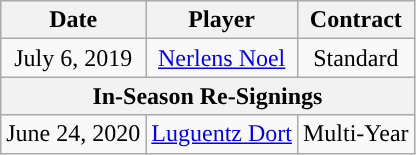<table class="wikitable" style="text-align: center">
<tr>
<th>Date</th>
<th>Player</th>
<th>Contract</th>
</tr>
<tr style="text-align: center">
<td>July 6, 2019</td>
<td><a href='#'>Nerlens Noel</a></td>
<td>Standard</td>
</tr>
<tr>
<th scope="row" colspan="6" style="text-align:center;”">In-Season Re-Signings</th>
</tr>
<tr style="text-align: center">
<td>June 24, 2020</td>
<td><a href='#'>Luguentz Dort</a></td>
<td>Multi-Year</td>
</tr>
</table>
